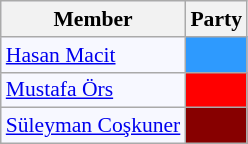<table class=wikitable style="border:1px solid #8888aa; background-color:#f7f8ff; padding:0px; font-size:90%;">
<tr>
<th>Member</th>
<th>Party</th>
</tr>
<tr>
<td><a href='#'>Hasan Macit</a></td>
<td style="background: #2E9AFE"></td>
</tr>
<tr>
<td><a href='#'>Mustafa Örs</a></td>
<td style="background: #ff0000"></td>
</tr>
<tr>
<td><a href='#'>Süleyman Coşkuner</a></td>
<td style="background: #870000"></td>
</tr>
</table>
